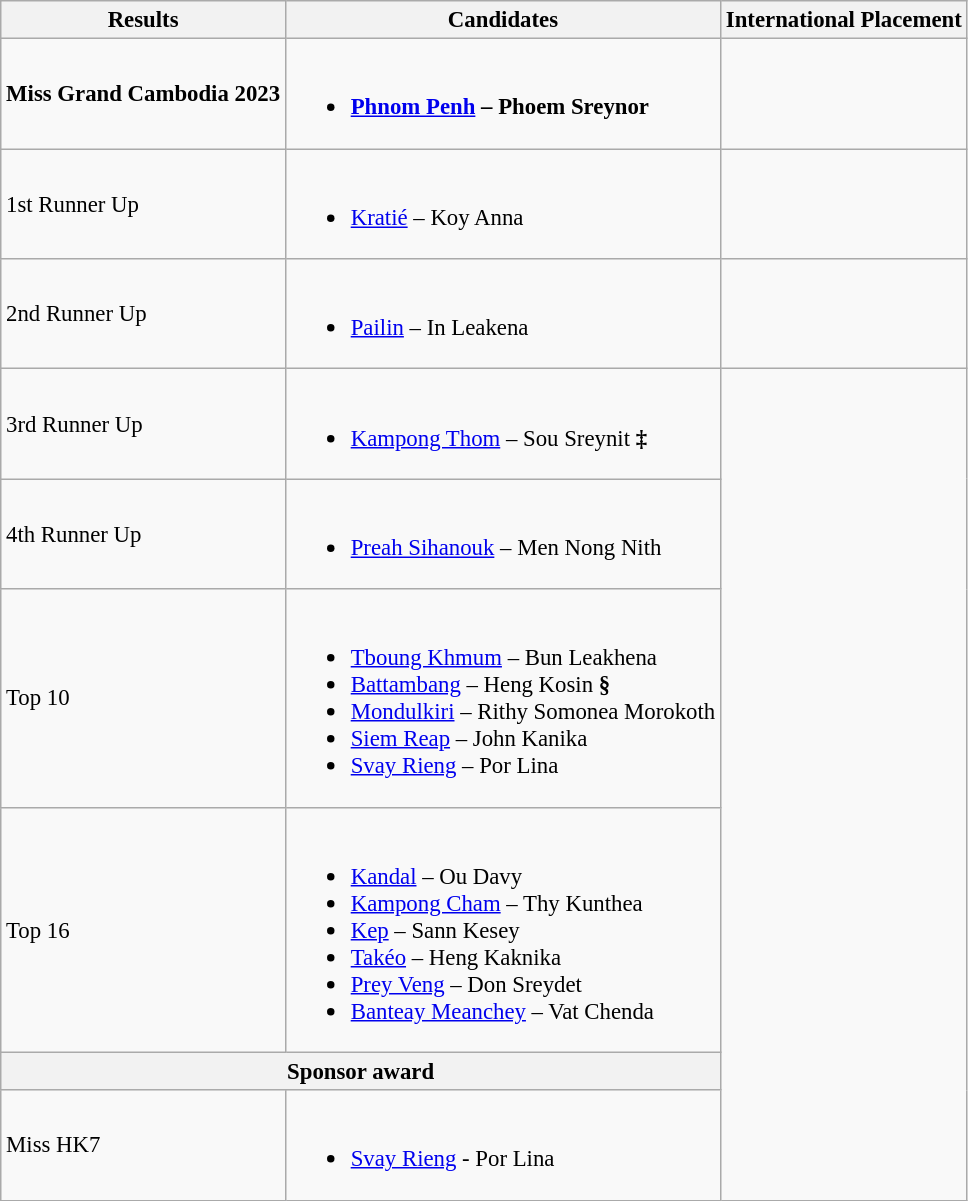<table class="wikitable" style="font-size: 95%;" border="2" cellpadding="2" background: #f9f9f9;>
<tr>
<th>Results</th>
<th>Candidates</th>
<th>International Placement</th>
</tr>
<tr>
<td><strong>Miss Grand Cambodia 2023</strong></td>
<td><br><ul><li><strong><a href='#'>Phnom Penh</a> – Phoem Sreynor</strong></li></ul></td>
<td style="text-align:center;"></td>
</tr>
<tr>
<td>1st Runner Up</td>
<td><br><ul><li><a href='#'>Kratié</a> – Koy Anna</li></ul></td>
</tr>
<tr>
<td>2nd Runner Up</td>
<td><br><ul><li><a href='#'>Pailin</a> – In Leakena</li></ul></td>
<td style="text-align:center;"></td>
</tr>
<tr>
<td>3rd Runner Up</td>
<td><br><ul><li><a href='#'>Kampong Thom</a> – Sou Sreynit <strong>‡</strong></li></ul></td>
</tr>
<tr>
<td>4th Runner Up</td>
<td><br><ul><li><a href='#'>Preah Sihanouk</a> – Men Nong Nith</li></ul></td>
</tr>
<tr>
<td>Top 10</td>
<td><br><ul><li><a href='#'>Tboung Khmum</a> – Bun Leakhena</li><li><a href='#'>Battambang</a> – Heng Kosin <strong>§</strong></li><li><a href='#'>Mondulkiri</a> – Rithy Somonea Morokoth</li><li><a href='#'>Siem Reap</a> – John Kanika</li><li><a href='#'>Svay Rieng</a> – Por Lina</li></ul></td>
</tr>
<tr>
<td>Top 16</td>
<td><br><ul><li><a href='#'>Kandal</a> – Ou Davy</li><li><a href='#'>Kampong Cham</a> – Thy Kunthea</li><li><a href='#'>Kep</a> – Sann Kesey</li><li><a href='#'>Takéo</a> – Heng Kaknika</li><li><a href='#'>Prey Veng</a> – Don Sreydet</li><li><a href='#'>Banteay Meanchey</a> – Vat Chenda</li></ul></td>
</tr>
<tr>
<th colspan=2>Sponsor award</th>
</tr>
<tr>
<td>Miss HK7</td>
<td><br><ul><li><a href='#'>Svay Rieng</a> -  Por Lina</li></ul></td>
</tr>
</table>
